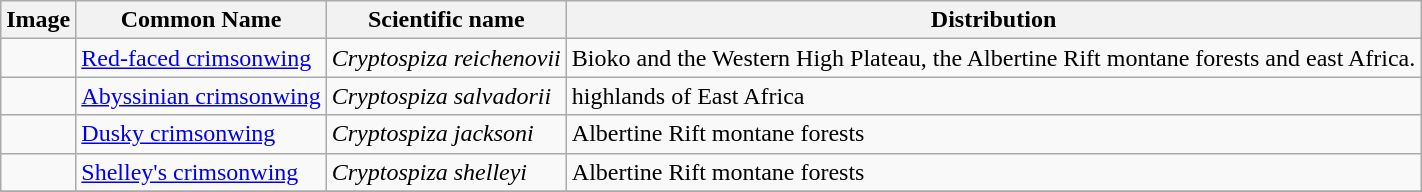<table class="wikitable">
<tr>
<th>Image</th>
<th>Common Name</th>
<th>Scientific name</th>
<th>Distribution</th>
</tr>
<tr>
<td></td>
<td><a href='#'>Red-faced crimsonwing</a></td>
<td><em>Cryptospiza reichenovii</em></td>
<td>Bioko and the Western High Plateau, the Albertine Rift montane forests and east Africa.</td>
</tr>
<tr>
<td></td>
<td><a href='#'>Abyssinian crimsonwing</a></td>
<td><em>Cryptospiza salvadorii</em></td>
<td>highlands of East Africa</td>
</tr>
<tr>
<td></td>
<td><a href='#'>Dusky crimsonwing</a></td>
<td><em>Cryptospiza jacksoni</em></td>
<td>Albertine Rift montane forests</td>
</tr>
<tr>
<td></td>
<td><a href='#'>Shelley's crimsonwing</a></td>
<td><em>Cryptospiza shelleyi</em></td>
<td>Albertine Rift montane forests</td>
</tr>
<tr>
</tr>
</table>
